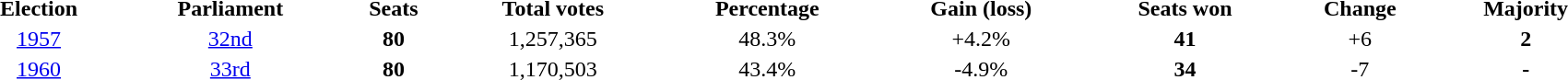<table width=95%>
<tr ---->
<td align=center><strong>Election</strong></td>
<td align=center><strong>Parliament</strong></td>
<td align=center><strong>Seats</strong></td>
<td align=center><strong>Total votes</strong></td>
<td align=center><strong>Percentage</strong></td>
<td align=center><strong>Gain (loss)</strong></td>
<td align=center><strong>Seats won</strong></td>
<td align=center><strong>Change</strong></td>
<td align=center><strong>Majority</strong></td>
</tr>
<tr ---->
<td align=center><a href='#'>1957</a></td>
<td align=center><a href='#'>32nd</a></td>
<td align=center><strong>80</strong></td>
<td align=center>1,257,365</td>
<td align=center>48.3%</td>
<td align=center>+4.2%</td>
<td align=center><strong>41</strong></td>
<td align=center>+6</td>
<td align=center><strong>2</strong></td>
</tr>
<tr ---->
<td align=center><a href='#'>1960</a></td>
<td align=center><a href='#'>33rd</a></td>
<td align=center><strong>80</strong></td>
<td align=center>1,170,503</td>
<td align=center>43.4%</td>
<td align=center>-4.9%</td>
<td align=center><strong>34</strong></td>
<td align=center>-7</td>
<td align=center><strong>-</strong></td>
</tr>
</table>
